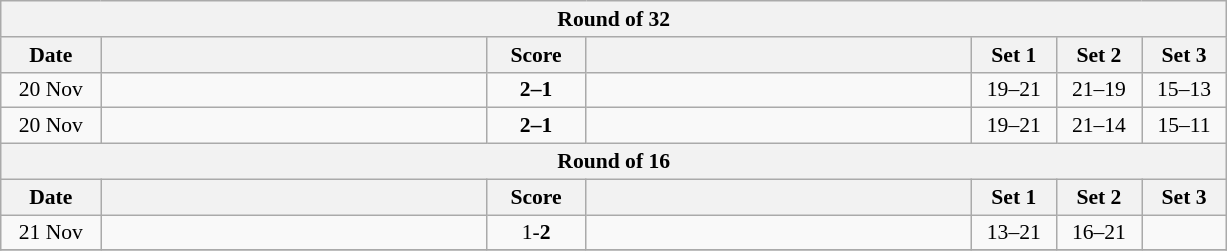<table class="wikitable" style="text-align: center; font-size:90%">
<tr>
<th colspan=7>Round of 32</th>
</tr>
<tr>
<th width="60">Date</th>
<th align="right" width="250"></th>
<th width="60">Score</th>
<th align="left" width="250"></th>
<th width="50">Set 1</th>
<th width="50">Set 2</th>
<th width="50">Set 3</th>
</tr>
<tr>
<td>20 Nov</td>
<td align=left><strong></strong></td>
<td align=center><strong>2–1</strong></td>
<td align=left></td>
<td>19–21</td>
<td>21–19</td>
<td>15–13</td>
</tr>
<tr>
<td>20 Nov</td>
<td align=left><strong></strong></td>
<td align=center><strong>2–1</strong></td>
<td align=left></td>
<td>19–21</td>
<td>21–14</td>
<td>15–11</td>
</tr>
<tr>
<th colspan=7>Round of 16</th>
</tr>
<tr>
<th width="60">Date</th>
<th align="right" width="250"></th>
<th width="60">Score</th>
<th align="left" width="250"></th>
<th width="50">Set 1</th>
<th width="50">Set 2</th>
<th width="50">Set 3</th>
</tr>
<tr>
<td>21 Nov</td>
<td align=left></td>
<td align=center>1-<strong>2</strong></td>
<td align=left><strong></strong></td>
<td>13–21</td>
<td>16–21</td>
<td></td>
</tr>
<tr>
</tr>
</table>
